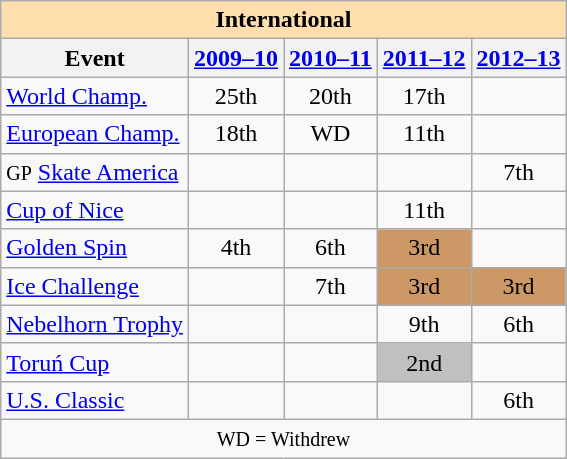<table class="wikitable" style="text-align:center">
<tr>
<th style="background-color: #ffdead; " colspan=5 align=center>International</th>
</tr>
<tr>
<th>Event</th>
<th><a href='#'>2009–10</a></th>
<th><a href='#'>2010–11</a></th>
<th><a href='#'>2011–12</a></th>
<th><a href='#'>2012–13</a></th>
</tr>
<tr>
<td align=left><a href='#'>World Champ.</a></td>
<td>25th</td>
<td>20th</td>
<td>17th</td>
<td></td>
</tr>
<tr>
<td align=left><a href='#'>European Champ.</a></td>
<td>18th</td>
<td>WD</td>
<td>11th</td>
<td></td>
</tr>
<tr>
<td align=left><small>GP</small> <a href='#'>Skate America</a></td>
<td></td>
<td></td>
<td></td>
<td>7th</td>
</tr>
<tr>
<td align=left><a href='#'>Cup of Nice</a></td>
<td></td>
<td></td>
<td>11th</td>
<td></td>
</tr>
<tr>
<td align=left><a href='#'>Golden Spin</a></td>
<td>4th</td>
<td>6th</td>
<td bgcolor=cc9966>3rd</td>
<td></td>
</tr>
<tr>
<td align=left><a href='#'>Ice Challenge</a></td>
<td></td>
<td>7th</td>
<td bgcolor=cc9966>3rd</td>
<td bgcolor=cc9966>3rd</td>
</tr>
<tr>
<td align=left><a href='#'>Nebelhorn Trophy</a></td>
<td></td>
<td></td>
<td>9th</td>
<td>6th</td>
</tr>
<tr>
<td align=left><a href='#'>Toruń Cup</a></td>
<td></td>
<td></td>
<td bgcolor=silver>2nd</td>
<td></td>
</tr>
<tr>
<td align=left><a href='#'>U.S. Classic</a></td>
<td></td>
<td></td>
<td></td>
<td>6th</td>
</tr>
<tr>
<td colspan=5 align=center><small> WD = Withdrew </small></td>
</tr>
</table>
